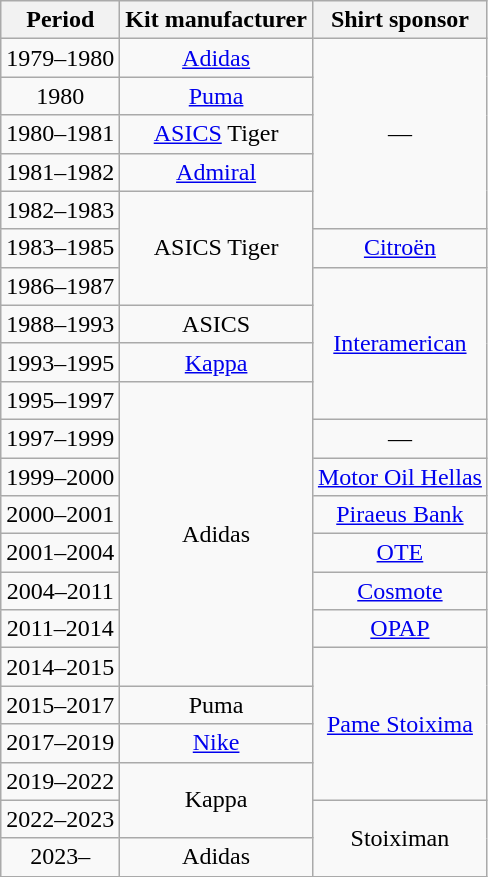<table class="wikitable" style="text-align: center; ">
<tr>
<th>Period</th>
<th>Kit manufacturer</th>
<th>Shirt sponsor</th>
</tr>
<tr>
<td>1979–1980</td>
<td><a href='#'>Adidas</a></td>
<td rowspan=5>—</td>
</tr>
<tr>
<td>1980</td>
<td><a href='#'>Puma</a></td>
</tr>
<tr>
<td>1980–1981</td>
<td><a href='#'>ASICS</a> Tiger</td>
</tr>
<tr>
<td>1981–1982</td>
<td><a href='#'>Admiral</a></td>
</tr>
<tr>
<td>1982–1983</td>
<td rowspan=3>ASICS Tiger</td>
</tr>
<tr>
<td>1983–1985</td>
<td><a href='#'>Citroën</a></td>
</tr>
<tr>
<td>1986–1987</td>
<td rowspan=4><a href='#'>Interamerican</a></td>
</tr>
<tr>
<td>1988–1993</td>
<td>ASICS</td>
</tr>
<tr>
<td>1993–1995</td>
<td><a href='#'>Kappa</a></td>
</tr>
<tr>
<td>1995–1997</td>
<td rowspan=8>Adidas</td>
</tr>
<tr>
<td>1997–1999</td>
<td>—</td>
</tr>
<tr>
<td>1999–2000</td>
<td><a href='#'>Motor Oil Hellas</a></td>
</tr>
<tr>
<td>2000–2001</td>
<td><a href='#'>Piraeus Bank</a></td>
</tr>
<tr>
<td>2001–2004</td>
<td><a href='#'>OTE</a></td>
</tr>
<tr>
<td>2004–2011</td>
<td><a href='#'>Cosmote</a></td>
</tr>
<tr>
<td>2011–2014</td>
<td><a href='#'>OPAP</a></td>
</tr>
<tr>
<td>2014–2015</td>
<td rowspan=4><a href='#'>Pame Stoixima</a></td>
</tr>
<tr>
<td>2015–2017</td>
<td>Puma</td>
</tr>
<tr>
<td>2017–2019</td>
<td><a href='#'>Nike</a></td>
</tr>
<tr>
<td>2019–2022</td>
<td rowspan=2>Kappa</td>
</tr>
<tr>
<td>2022–2023</td>
<td rowspan=4>Stoiximan</td>
</tr>
<tr>
<td>2023–</td>
<td rowspan=8>Adidas</td>
</tr>
<tr>
</tr>
</table>
